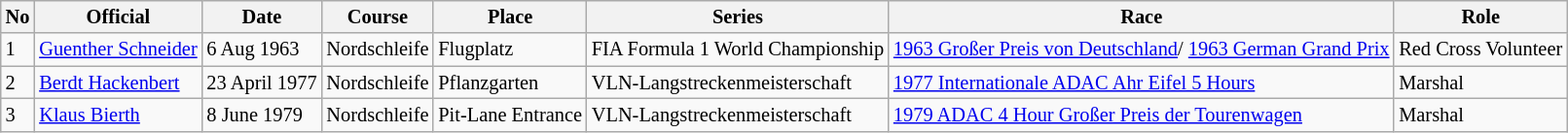<table class="wikitable" border="1" style="font-size: 85%;">
<tr>
<th>No</th>
<th>Official</th>
<th>Date</th>
<th>Course</th>
<th>Place</th>
<th>Series</th>
<th>Race</th>
<th>Role</th>
</tr>
<tr>
<td>1</td>
<td> <a href='#'>Guenther Schneider</a></td>
<td>6 Aug 1963</td>
<td>Nordschleife</td>
<td>Flugplatz</td>
<td>FIA Formula 1 World Championship</td>
<td><a href='#'>1963 Großer Preis von Deutschland</a>/ <a href='#'>1963 German Grand Prix</a></td>
<td>Red Cross Volunteer</td>
</tr>
<tr>
<td>2</td>
<td> <a href='#'>Berdt Hackenbert</a></td>
<td>23 April 1977</td>
<td>Nordschleife</td>
<td>Pflanzgarten</td>
<td>VLN-Langstreckenmeisterschaft</td>
<td><a href='#'>1977 Internationale ADAC Ahr Eifel 5 Hours</a></td>
<td>Marshal</td>
</tr>
<tr>
<td>3</td>
<td> <a href='#'>Klaus Bierth</a></td>
<td>8 June 1979</td>
<td>Nordschleife</td>
<td>Pit-Lane Entrance</td>
<td>VLN-Langstreckenmeisterschaft</td>
<td><a href='#'>1979 ADAC 4 Hour Großer Preis der Tourenwagen</a></td>
<td>Marshal</td>
</tr>
</table>
